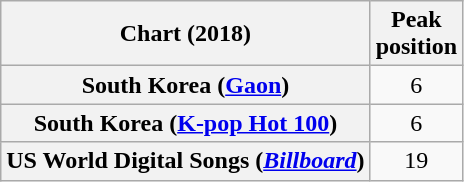<table class="wikitable sortable plainrowheaders" style="text-align:center">
<tr>
<th scope="col">Chart (2018)</th>
<th scope="col">Peak<br>position</th>
</tr>
<tr>
<th scope="row">South Korea (<a href='#'>Gaon</a>)</th>
<td align="center">6</td>
</tr>
<tr>
<th scope="row">South Korea (<a href='#'>K-pop Hot 100</a>)</th>
<td align="center">6</td>
</tr>
<tr>
<th scope="row">US World Digital Songs (<em><a href='#'>Billboard</a></em>)</th>
<td align="center">19</td>
</tr>
</table>
